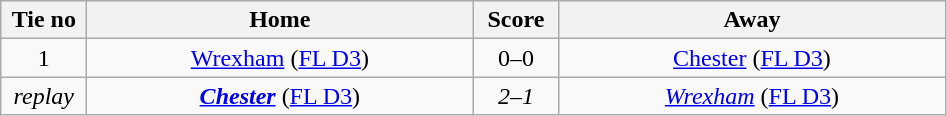<table class="wikitable" style="text-align:center">
<tr>
<th width=50>Tie no</th>
<th width=250>Home</th>
<th width=50>Score</th>
<th width=250>Away</th>
</tr>
<tr>
<td>1</td>
<td><a href='#'>Wrexham</a> (<a href='#'>FL D3</a>)</td>
<td>0–0</td>
<td><a href='#'>Chester</a> (<a href='#'>FL D3</a>)</td>
</tr>
<tr>
<td><em>replay</em></td>
<td><strong><em><a href='#'>Chester</a></em></strong> (<a href='#'>FL D3</a>)</td>
<td><em>2–1</em></td>
<td><em><a href='#'>Wrexham</a></em> (<a href='#'>FL D3</a>)</td>
</tr>
</table>
